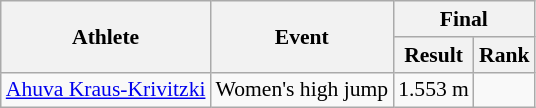<table class="wikitable" style="font-size:90%">
<tr>
<th rowspan="2">Athlete</th>
<th rowspan="2">Event</th>
<th colspan="2">Final</th>
</tr>
<tr>
<th>Result</th>
<th>Rank</th>
</tr>
<tr>
<td align=center><a href='#'>Ahuva Kraus-Krivitzki</a></td>
<td align=center>Women's high jump</td>
<td align=center>1.553 m</td>
<td align=center></td>
</tr>
</table>
